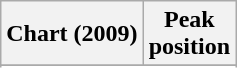<table class="wikitable sortable plainrowheaders" style="text-align:center">
<tr>
<th scope="col">Chart (2009)</th>
<th scope="col">Peak<br> position</th>
</tr>
<tr>
</tr>
<tr>
</tr>
<tr>
</tr>
</table>
